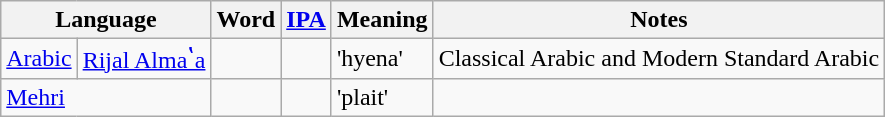<table class="wikitable">
<tr>
<th colspan="2">Language</th>
<th>Word</th>
<th><a href='#'>IPA</a></th>
<th>Meaning</th>
<th>Notes</th>
</tr>
<tr>
<td><a href='#'>Arabic</a></td>
<td><a href='#'>Rijal Almaʽa</a></td>
<td></td>
<td></td>
<td>'hyena'</td>
<td>Classical Arabic  and Modern Standard Arabic </td>
</tr>
<tr>
<td colspan=2><a href='#'>Mehri</a></td>
<td></td>
<td></td>
<td>'plait'</td>
<td></td>
</tr>
</table>
